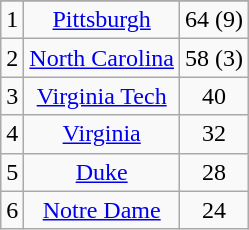<table class="wikitable" style="display: inline-table; text-align: center;">
<tr align="center">
</tr>
<tr align="center">
<td>1</td>
<td><a href='#'>Pittsburgh</a></td>
<td>64 (9)</td>
</tr>
<tr align="center">
<td>2</td>
<td><a href='#'>North Carolina</a></td>
<td>58 (3)</td>
</tr>
<tr align="center">
<td>3</td>
<td><a href='#'>Virginia Tech</a></td>
<td>40</td>
</tr>
<tr align="center">
<td>4</td>
<td><a href='#'>Virginia</a></td>
<td>32</td>
</tr>
<tr align="center">
<td>5</td>
<td><a href='#'>Duke</a></td>
<td>28</td>
</tr>
<tr align="center">
<td>6</td>
<td><a href='#'>Notre Dame</a></td>
<td>24</td>
</tr>
</table>
